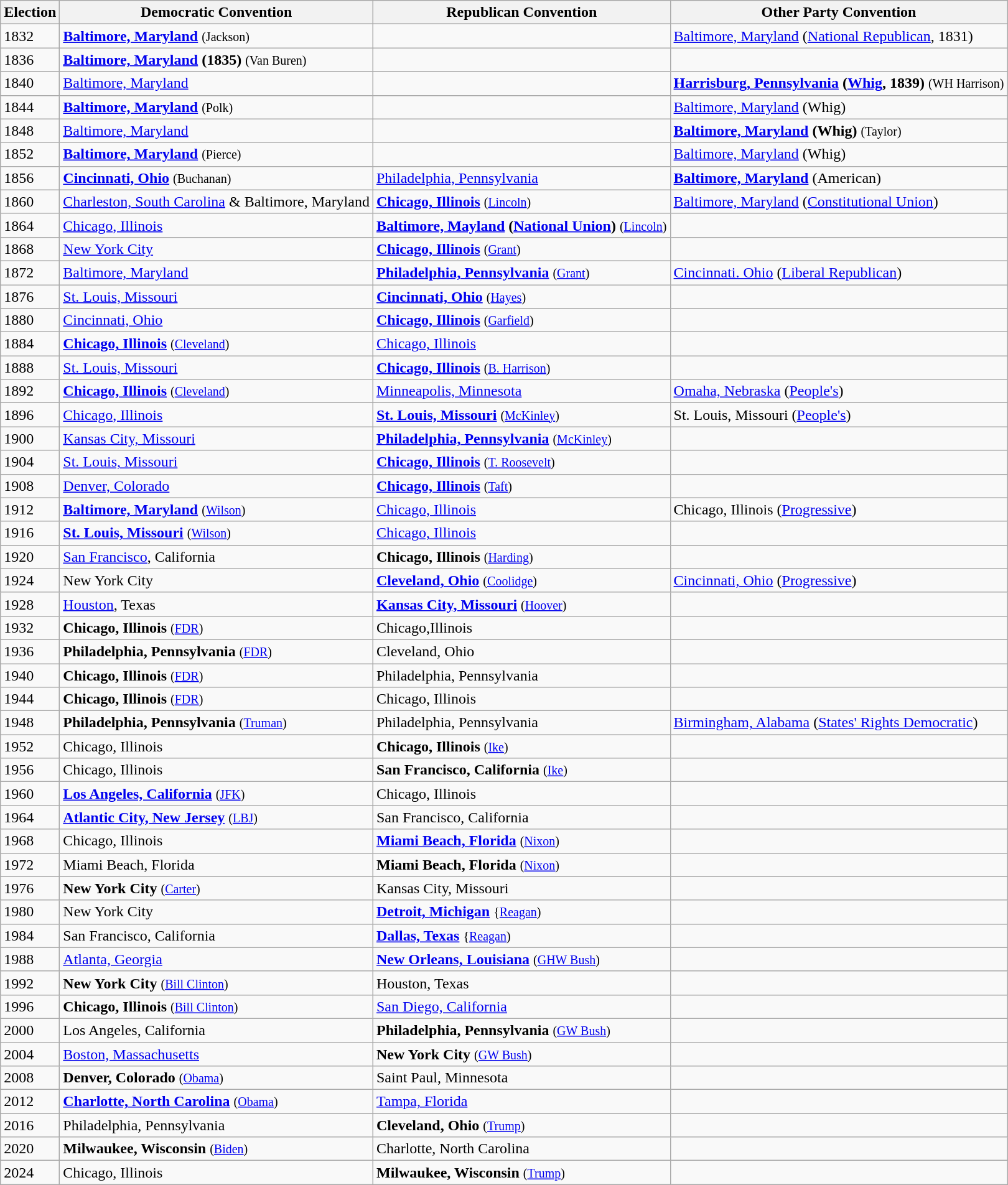<table class="wikitable">
<tr>
<th>Election</th>
<th>Democratic Convention</th>
<th>Republican Convention</th>
<th>Other Party Convention</th>
</tr>
<tr>
<td>1832</td>
<td><a href='#'><strong>Baltimore, Maryland</strong></a> <small>(Jackson)</small></td>
<td></td>
<td><a href='#'>Baltimore, Maryland</a> (<a href='#'>National Republican</a>, 1831)</td>
</tr>
<tr>
<td>1836</td>
<td><strong><a href='#'>Baltimore, Maryland</a> (1835)</strong> <small>(Van Buren)</small></td>
<td></td>
<td></td>
</tr>
<tr>
<td>1840</td>
<td><a href='#'>Baltimore, Maryland</a></td>
<td></td>
<td><strong><a href='#'>Harrisburg, Pennsylvania</a> (<a href='#'>Whig</a>, 1839)</strong> <small>(WH Harrison)</small></td>
</tr>
<tr>
<td>1844</td>
<td><a href='#'><strong>Baltimore, Maryland</strong></a> <small>(Polk)</small></td>
<td></td>
<td><a href='#'>Baltimore, Maryland</a> (Whig)</td>
</tr>
<tr>
<td>1848</td>
<td><a href='#'>Baltimore, Maryland</a></td>
<td></td>
<td><strong><a href='#'>Baltimore, Maryland</a> (Whig)</strong> <small>(Taylor)</small></td>
</tr>
<tr>
<td>1852</td>
<td><a href='#'><strong>Baltimore, Maryland</strong></a> <small>(Pierce)</small></td>
<td></td>
<td><a href='#'>Baltimore, Maryland</a> (Whig)</td>
</tr>
<tr>
<td>1856</td>
<td><a href='#'><strong>Cincinnati, Ohio</strong></a> <small>(Buchanan)</small></td>
<td><a href='#'>Philadelphia, Pennsylvania</a></td>
<td><strong><a href='#'>Baltimore, Maryland</a></strong> (American)</td>
</tr>
<tr>
<td>1860</td>
<td><a href='#'>Charleston, South Carolina</a>  & Baltimore, Maryland</td>
<td><a href='#'><strong>Chicago, Illinois</strong></a> <small>(<a href='#'>Lincoln</a>)</small></td>
<td><a href='#'>Baltimore, Maryland</a> (<a href='#'>Constitutional Union</a>)</td>
</tr>
<tr>
<td>1864</td>
<td><a href='#'>Chicago, Illinois</a></td>
<td><strong><a href='#'>Baltimore, Mayland</a> (<a href='#'>National Union</a>)</strong>  <small>(<a href='#'>Lincoln</a>)</small></td>
<td></td>
</tr>
<tr>
<td>1868</td>
<td><a href='#'>New York City</a></td>
<td><a href='#'><strong>Chicago, Illinois</strong></a> <small>(<a href='#'>Grant</a>)</small></td>
</tr>
<tr>
<td>1872</td>
<td><a href='#'>Baltimore, Maryland</a></td>
<td><a href='#'><strong>Philadelphia, Pennsylvania</strong></a> <small>(<a href='#'>Grant</a>)</small></td>
<td><a href='#'>Cincinnati. Ohio</a> (<a href='#'>Liberal Republican</a>)</td>
</tr>
<tr>
<td>1876</td>
<td><a href='#'>St. Louis, Missouri</a></td>
<td><a href='#'><strong>Cincinnati, Ohio</strong></a> <small>(<a href='#'>Hayes</a>)</small></td>
<td></td>
</tr>
<tr>
<td>1880</td>
<td><a href='#'>Cincinnati, Ohio</a></td>
<td><a href='#'><strong>Chicago, Illinois</strong></a> <small>(<a href='#'>Garfield</a>)</small></td>
<td></td>
</tr>
<tr>
<td>1884</td>
<td><a href='#'><strong>Chicago, Illinois</strong></a> <small>(<a href='#'>Cleveland</a>)</small></td>
<td><a href='#'>Chicago, Illinois</a></td>
<td></td>
</tr>
<tr>
<td>1888</td>
<td><a href='#'>St. Louis, Missouri</a></td>
<td><a href='#'><strong>Chicago, Illinois</strong></a> <small>(<a href='#'>B. Harrison</a>)</small></td>
<td></td>
</tr>
<tr>
<td>1892</td>
<td><a href='#'><strong>Chicago, Illinois</strong></a> <small>(<a href='#'>Cleveland</a>)</small></td>
<td><a href='#'>Minneapolis, Minnesota</a></td>
<td><a href='#'>Omaha, Nebraska</a> (<a href='#'>People's</a>)</td>
</tr>
<tr>
<td>1896</td>
<td><a href='#'>Chicago, Illinois</a></td>
<td><a href='#'><strong>St. Louis, Missouri</strong></a> <small>(<a href='#'>McKinley</a>)</small></td>
<td>St. Louis, Missouri (<a href='#'>People's</a>)</td>
</tr>
<tr>
<td>1900</td>
<td><a href='#'>Kansas City, Missouri</a></td>
<td><a href='#'><strong>Philadelphia, Pennsylvania</strong></a> <small>(<a href='#'>McKinley</a>)</small></td>
<td></td>
</tr>
<tr>
<td>1904</td>
<td><a href='#'>St. Louis, Missouri</a></td>
<td><a href='#'><strong>Chicago, Illinois</strong></a> <small>(<a href='#'>T. Roosevelt</a>)</small></td>
<td></td>
</tr>
<tr>
<td>1908</td>
<td><a href='#'>Denver, Colorado</a></td>
<td><a href='#'><strong>Chicago, Illinois</strong></a> <small>(<a href='#'>Taft</a>)</small></td>
<td></td>
</tr>
<tr>
<td>1912</td>
<td><a href='#'><strong>Baltimore, Maryland</strong></a> <small>(<a href='#'>Wilson</a>)</small></td>
<td><a href='#'>Chicago, Illinois</a></td>
<td>Chicago, Illinois (<a href='#'>Progressive</a>)</td>
</tr>
<tr>
<td>1916</td>
<td><a href='#'><strong>St. Louis, Missouri</strong></a> <small>(<a href='#'>Wilson</a>)</small></td>
<td><a href='#'>Chicago, Illinois</a></td>
<td></td>
</tr>
<tr>
<td>1920</td>
<td><a href='#'>San Francisco</a>, California</td>
<td><strong>Chicago, Illinois</strong> <small>(<a href='#'>Harding</a>)</small></td>
<td></td>
</tr>
<tr>
<td>1924</td>
<td>New York City</td>
<td><strong><a href='#'>Cleveland, Ohio</a></strong> <small>(<a href='#'>Coolidge</a>)</small></td>
<td><a href='#'>Cincinnati, Ohio</a> (<a href='#'>Progressive</a>)</td>
</tr>
<tr>
<td>1928</td>
<td><a href='#'>Houston</a>, Texas</td>
<td><strong><a href='#'>Kansas City, Missouri</a></strong> <small>(<a href='#'>Hoover</a>)</small></td>
<td></td>
</tr>
<tr>
<td>1932</td>
<td><strong>Chicago, Illinois</strong> <small>(<a href='#'>FDR</a>)</small></td>
<td>Chicago,Illinois</td>
<td></td>
</tr>
<tr>
<td>1936</td>
<td><strong>Philadelphia, Pennsylvania</strong> <small>(<a href='#'>FDR</a>)</small></td>
<td>Cleveland, Ohio</td>
<td></td>
</tr>
<tr>
<td>1940</td>
<td><strong>Chicago, Illinois</strong> <small>(<a href='#'>FDR</a>)</small></td>
<td>Philadelphia, Pennsylvania</td>
<td></td>
</tr>
<tr>
<td>1944</td>
<td><strong>Chicago, Illinois</strong> <small>(<a href='#'>FDR</a>)</small></td>
<td>Chicago, Illinois</td>
<td></td>
</tr>
<tr>
<td>1948</td>
<td><strong>Philadelphia, Pennsylvania</strong> <small>(<a href='#'>Truman</a>)</small></td>
<td>Philadelphia, Pennsylvania</td>
<td><a href='#'>Birmingham, Alabama</a> (<a href='#'>States' Rights Democratic</a>)</td>
</tr>
<tr>
<td>1952</td>
<td>Chicago, Illinois</td>
<td><strong>Chicago, Illinois</strong> <small>(<a href='#'>Ike</a>)</small></td>
<td></td>
</tr>
<tr>
<td>1956</td>
<td>Chicago, Illinois</td>
<td><strong>San Francisco, California</strong> <small>(<a href='#'>Ike</a>)</small></td>
<td></td>
</tr>
<tr>
<td>1960</td>
<td><strong><a href='#'>Los Angeles, California</a></strong> <small>(<a href='#'>JFK</a>)</small></td>
<td>Chicago, Illinois</td>
<td></td>
</tr>
<tr>
<td>1964</td>
<td><strong><a href='#'>Atlantic City, New Jersey</a></strong> <small>(<a href='#'>LBJ</a>)</small></td>
<td>San Francisco, California</td>
<td></td>
</tr>
<tr>
<td>1968</td>
<td>Chicago, Illinois</td>
<td><strong><a href='#'>Miami Beach, Florida</a></strong> <small>(<a href='#'>Nixon</a>)</small></td>
<td></td>
</tr>
<tr>
<td>1972</td>
<td>Miami Beach, Florida</td>
<td><strong>Miami Beach, Florida</strong> <small>(<a href='#'>Nixon</a>)</small></td>
<td></td>
</tr>
<tr>
<td>1976</td>
<td><strong>New York City</strong> <small>(<a href='#'>Carter</a>)</small></td>
<td>Kansas City, Missouri</td>
<td></td>
</tr>
<tr>
<td>1980</td>
<td>New York City</td>
<td><strong><a href='#'>Detroit, Michigan</a></strong> <small>{<a href='#'>Reagan</a>)</small></td>
<td></td>
</tr>
<tr>
<td>1984</td>
<td>San Francisco, California</td>
<td><strong><a href='#'>Dallas, Texas</a></strong> <small>{<a href='#'>Reagan</a>)</small></td>
<td></td>
</tr>
<tr>
<td>1988</td>
<td><a href='#'>Atlanta, Georgia</a></td>
<td><strong><a href='#'>New Orleans, Louisiana</a></strong> <small>(<a href='#'>GHW Bush</a>)</small></td>
<td></td>
</tr>
<tr>
<td>1992</td>
<td><strong>New York City</strong> <small>(<a href='#'>Bill Clinton</a>)</small></td>
<td>Houston, Texas</td>
<td></td>
</tr>
<tr>
<td>1996</td>
<td><strong>Chicago, Illinois</strong> <small>(<a href='#'>Bill Clinton</a>)</small></td>
<td><a href='#'>San Diego, California</a></td>
<td></td>
</tr>
<tr>
<td>2000</td>
<td>Los Angeles, California</td>
<td><strong>Philadelphia, Pennsylvania</strong> <small>(<a href='#'>GW Bush</a>)</small></td>
<td></td>
</tr>
<tr>
<td>2004</td>
<td><a href='#'>Boston, Massachusetts</a></td>
<td><strong>New York City</strong> <small>(<a href='#'>GW Bush</a>)</small></td>
<td></td>
</tr>
<tr>
<td>2008</td>
<td><strong>Denver, Colorado</strong> <small>(<a href='#'>Obama</a>)</small></td>
<td>Saint Paul, Minnesota</td>
<td></td>
</tr>
<tr>
<td>2012</td>
<td><strong><a href='#'>Charlotte, North Carolina</a></strong> <small>(<a href='#'>Obama</a>)</small></td>
<td><a href='#'>Tampa, Florida</a></td>
<td></td>
</tr>
<tr>
<td>2016</td>
<td>Philadelphia, Pennsylvania</td>
<td><strong>Cleveland, Ohio</strong> <small>(<a href='#'>Trump</a>)</small></td>
<td></td>
</tr>
<tr>
<td>2020</td>
<td><strong>Milwaukee, Wisconsin</strong> <small>(<a href='#'>Biden</a>)</small></td>
<td>Charlotte, North Carolina</td>
<td></td>
</tr>
<tr>
<td>2024</td>
<td>Chicago, Illinois</td>
<td><strong>Milwaukee, Wisconsin</strong> <small>(<a href='#'>Trump</a>)</small></td>
<td></td>
</tr>
</table>
